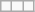<table class="wikitable">
<tr style="vertical-align:top;">
<td></td>
<td></td>
<td></td>
</tr>
</table>
